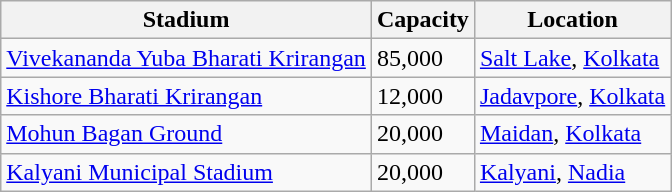<table class="wikitable sortable">
<tr>
<th>Stadium</th>
<th>Capacity</th>
<th>Location</th>
</tr>
<tr>
<td><a href='#'>Vivekananda Yuba Bharati Krirangan</a></td>
<td>85,000</td>
<td><a href='#'>Salt Lake</a>, <a href='#'>Kolkata</a></td>
</tr>
<tr>
<td><a href='#'>Kishore Bharati Krirangan</a></td>
<td>12,000</td>
<td><a href='#'>Jadavpore</a>, <a href='#'>Kolkata</a></td>
</tr>
<tr>
<td><a href='#'>Mohun Bagan Ground</a></td>
<td>20,000</td>
<td><a href='#'>Maidan</a>, <a href='#'>Kolkata</a></td>
</tr>
<tr>
<td><a href='#'>Kalyani Municipal Stadium</a></td>
<td>20,000</td>
<td><a href='#'>Kalyani</a>, <a href='#'>Nadia</a></td>
</tr>
</table>
